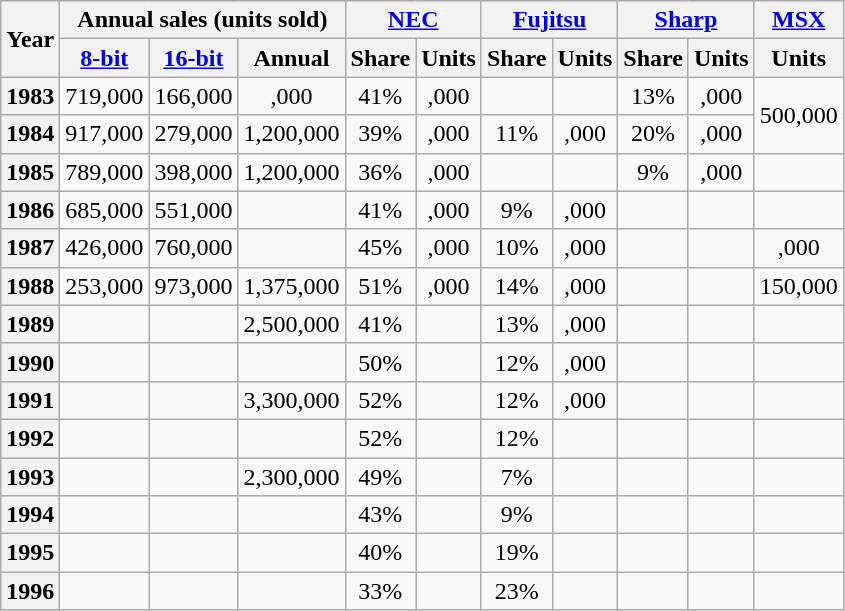<table class="wikitable sortable" style="text-align:center">
<tr>
<th rowspan="2">Year</th>
<th colspan="3">Annual sales (units sold)</th>
<th colspan="2"><a href='#'>NEC</a></th>
<th colspan="2"><a href='#'>Fujitsu</a></th>
<th colspan="2"><a href='#'>Sharp</a></th>
<th><a href='#'>MSX</a></th>
</tr>
<tr>
<th><a href='#'>8-bit</a></th>
<th><a href='#'>16-bit</a></th>
<th>Annual</th>
<th>Share</th>
<th>Units</th>
<th>Share</th>
<th>Units</th>
<th>Share</th>
<th>Units</th>
<th>Units</th>
</tr>
<tr>
<th>1983</th>
<td>719,000</td>
<td>166,000</td>
<td>,000</td>
<td>41%</td>
<td>,000</td>
<td></td>
<td></td>
<td>13%</td>
<td>,000</td>
<td rowspan="2">500,000</td>
</tr>
<tr>
<th>1984</th>
<td>917,000</td>
<td>279,000</td>
<td>1,200,000</td>
<td>39%</td>
<td>,000</td>
<td>11%</td>
<td>,000</td>
<td>20%</td>
<td>,000</td>
</tr>
<tr>
<th>1985</th>
<td>789,000</td>
<td>398,000</td>
<td>1,200,000</td>
<td>36%</td>
<td>,000</td>
<td></td>
<td></td>
<td>9%</td>
<td>,000</td>
<td></td>
</tr>
<tr>
<th>1986</th>
<td>685,000</td>
<td>551,000</td>
<td></td>
<td>41%</td>
<td>,000</td>
<td>9%</td>
<td>,000</td>
<td></td>
<td></td>
<td></td>
</tr>
<tr>
<th>1987</th>
<td>426,000</td>
<td>760,000</td>
<td></td>
<td>45%</td>
<td>,000</td>
<td>10%</td>
<td>,000</td>
<td></td>
<td></td>
<td>,000</td>
</tr>
<tr>
<th>1988</th>
<td>253,000</td>
<td>973,000</td>
<td>1,375,000</td>
<td>51%</td>
<td>,000</td>
<td>14%</td>
<td>,000</td>
<td></td>
<td></td>
<td>150,000</td>
</tr>
<tr>
<th>1989</th>
<td></td>
<td></td>
<td>2,500,000</td>
<td>41%</td>
<td></td>
<td>13%</td>
<td>,000</td>
<td></td>
<td></td>
<td></td>
</tr>
<tr>
<th>1990</th>
<td></td>
<td></td>
<td></td>
<td>50%</td>
<td></td>
<td>12%</td>
<td>,000</td>
<td></td>
<td></td>
<td></td>
</tr>
<tr>
<th>1991</th>
<td></td>
<td></td>
<td>3,300,000</td>
<td>52%</td>
<td></td>
<td>12%</td>
<td>,000</td>
<td></td>
<td></td>
<td></td>
</tr>
<tr>
<th>1992</th>
<td></td>
<td></td>
<td></td>
<td>52%</td>
<td></td>
<td>12%</td>
<td></td>
<td></td>
<td></td>
<td></td>
</tr>
<tr>
<th>1993</th>
<td></td>
<td></td>
<td>2,300,000</td>
<td>49%</td>
<td></td>
<td>7%</td>
<td></td>
<td></td>
<td></td>
<td></td>
</tr>
<tr>
<th>1994</th>
<td></td>
<td></td>
<td></td>
<td>43%</td>
<td></td>
<td>9%</td>
<td></td>
<td></td>
<td></td>
<td></td>
</tr>
<tr>
<th>1995</th>
<td></td>
<td></td>
<td></td>
<td>40%</td>
<td></td>
<td>19%</td>
<td></td>
<td></td>
<td></td>
<td></td>
</tr>
<tr>
<th>1996</th>
<td></td>
<td></td>
<td></td>
<td>33%</td>
<td></td>
<td>23%</td>
<td></td>
<td></td>
<td></td>
<td></td>
</tr>
</table>
